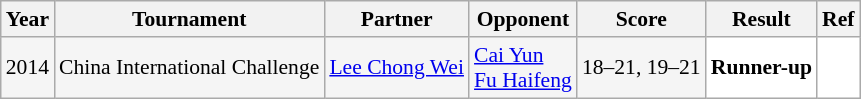<table class="sortable wikitable" style="font-size: 90%">
<tr>
<th>Year</th>
<th>Tournament</th>
<th>Partner</th>
<th>Opponent</th>
<th>Score</th>
<th>Result</th>
<th>Ref</th>
</tr>
<tr style="background:#F5F5F5">
<td align="center">2014</td>
<td align="left">China International Challenge</td>
<td align="left"> <a href='#'>Lee Chong Wei</a></td>
<td align="left"> <a href='#'>Cai Yun</a><br> <a href='#'>Fu Haifeng</a></td>
<td align="left">18–21, 19–21</td>
<td style="text-align:left; background:white"> <strong>Runner-up</strong></td>
<td style="text-align:center; background:white"></td>
</tr>
</table>
